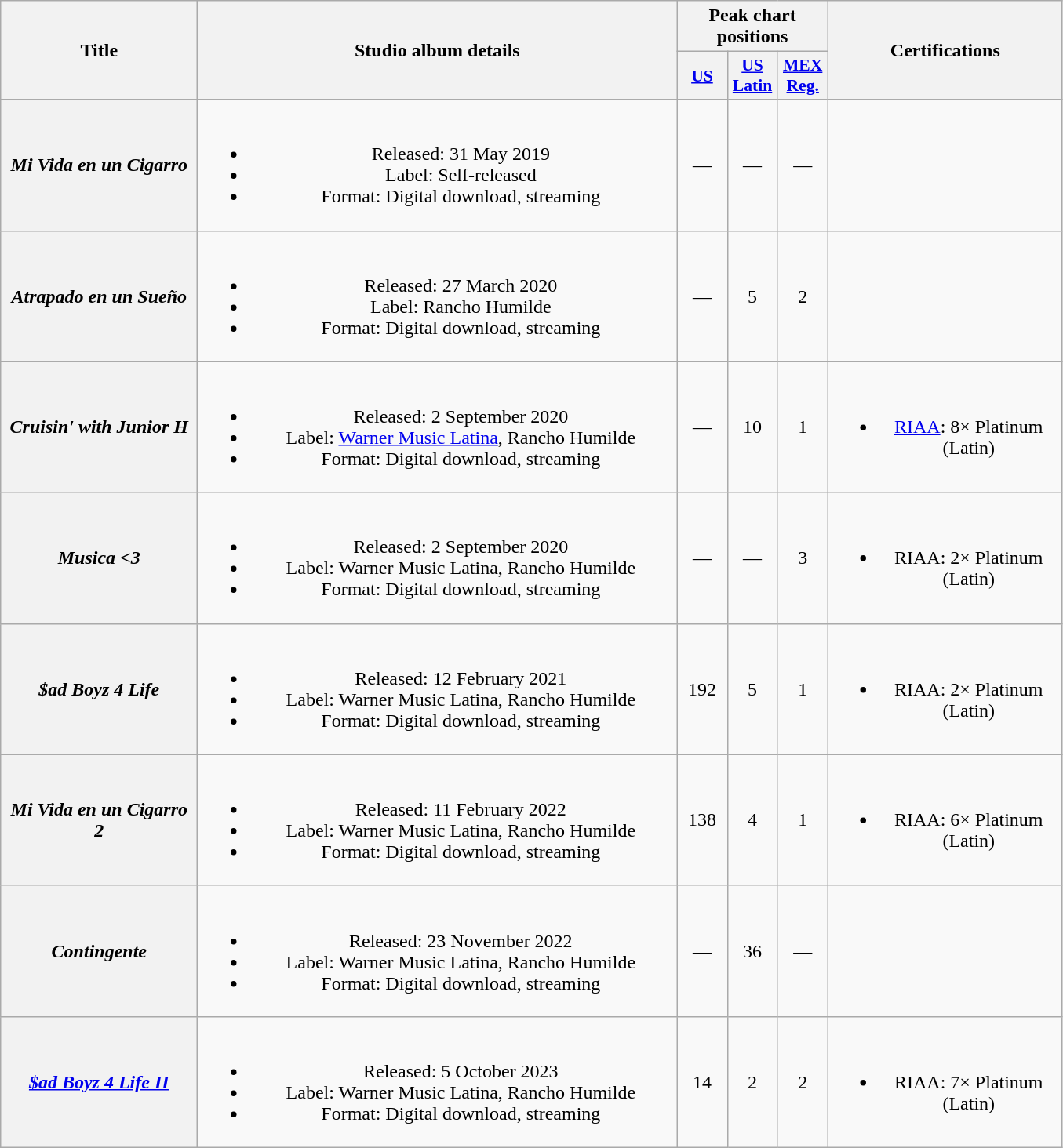<table class="wikitable plainrowheaders" style="text-align:center;">
<tr>
<th scope="col" rowspan="2" style="width:10em;">Title</th>
<th scope="col" rowspan="2" style="width:25em;">Studio album details</th>
<th scope="col" colspan="3">Peak chart positions</th>
<th scope="col" rowspan="2" style="width:12em;">Certifications</th>
</tr>
<tr>
<th scope="col" style="width:2.5em;font-size:90%;"><a href='#'>US</a><br></th>
<th scope="col" style="width:2.5em;font-size:90%;"><a href='#'>US<br>Latin</a><br></th>
<th scope="col" style="width:2.5em;font-size:90%;"><a href='#'>MEX<br>Reg.</a><br></th>
</tr>
<tr>
<th scope="row"><em>Mi Vida en un Cigarro</em></th>
<td><br><ul><li>Released: 31 May 2019</li><li>Label: Self-released</li><li>Format: Digital download, streaming</li></ul></td>
<td>—</td>
<td>—</td>
<td>—</td>
<td></td>
</tr>
<tr>
<th scope="row"><em>Atrapado en un Sueño</em></th>
<td><br><ul><li>Released: 27 March 2020</li><li>Label: Rancho Humilde</li><li>Format: Digital download, streaming</li></ul></td>
<td>—</td>
<td>5</td>
<td>2</td>
<td></td>
</tr>
<tr>
<th scope="row"><em>Cruisin' with Junior H</em></th>
<td><br><ul><li>Released: 2 September 2020</li><li>Label: <a href='#'>Warner Music Latina</a>, Rancho Humilde</li><li>Format: Digital download, streaming</li></ul></td>
<td>—</td>
<td>10</td>
<td>1</td>
<td><br><ul><li><a href='#'>RIAA</a>: 8× Platinum (Latin)</li></ul></td>
</tr>
<tr>
<th scope="row"><em>Musica <3</em></th>
<td><br><ul><li>Released: 2 September 2020</li><li>Label: Warner Music Latina, Rancho Humilde</li><li>Format: Digital download, streaming</li></ul></td>
<td>—</td>
<td>—</td>
<td>3</td>
<td><br><ul><li>RIAA: 2× Platinum (Latin)</li></ul></td>
</tr>
<tr>
<th scope="row"><em>$ad Boyz 4 Life</em></th>
<td><br><ul><li>Released: 12 February 2021</li><li>Label: Warner Music Latina, Rancho Humilde</li><li>Format: Digital download, streaming</li></ul></td>
<td>192</td>
<td>5</td>
<td>1</td>
<td><br><ul><li>RIAA: 2× Platinum (Latin)</li></ul></td>
</tr>
<tr>
<th scope="row"><em>Mi Vida en un Cigarro 2</em></th>
<td><br><ul><li>Released: 11 February 2022</li><li>Label: Warner Music Latina, Rancho Humilde</li><li>Format: Digital download, streaming</li></ul></td>
<td>138</td>
<td>4</td>
<td>1</td>
<td><br><ul><li>RIAA: 6× Platinum (Latin)</li></ul></td>
</tr>
<tr>
<th scope="row"><em>Contingente</em></th>
<td><br><ul><li>Released: 23 November 2022</li><li>Label: Warner Music Latina, Rancho Humilde</li><li>Format: Digital download, streaming</li></ul></td>
<td>—</td>
<td>36</td>
<td>—</td>
<td></td>
</tr>
<tr>
<th scope="row"><em><a href='#'>$ad Boyz 4 Life II</a></em></th>
<td><br><ul><li>Released: 5 October 2023</li><li>Label: Warner Music Latina, Rancho Humilde</li><li>Format: Digital download, streaming</li></ul></td>
<td>14</td>
<td>2</td>
<td>2</td>
<td><br><ul><li>RIAA: 7× Platinum (Latin)</li></ul></td>
</tr>
</table>
